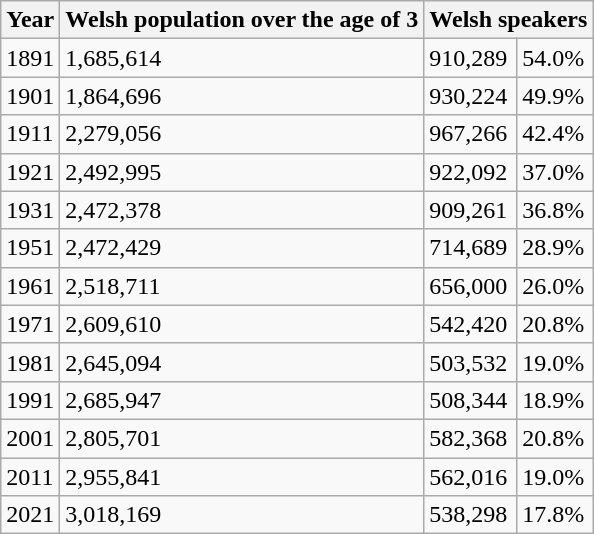<table class="wikitable">
<tr>
<th>Year</th>
<th>Welsh population over the age of 3</th>
<th colspan="2">Welsh speakers</th>
</tr>
<tr>
<td>1891</td>
<td>1,685,614</td>
<td>910,289</td>
<td>54.0%</td>
</tr>
<tr>
<td>1901</td>
<td> 1,864,696</td>
<td> 930,224</td>
<td> 49.9%</td>
</tr>
<tr>
<td>1911</td>
<td> 2,279,056</td>
<td> 967,266</td>
<td> 42.4%</td>
</tr>
<tr>
<td>1921</td>
<td> 2,492,995</td>
<td> 922,092</td>
<td> 37.0%</td>
</tr>
<tr>
<td>1931</td>
<td> 2,472,378</td>
<td> 909,261</td>
<td> 36.8%</td>
</tr>
<tr>
<td>1951</td>
<td> 2,472,429</td>
<td> 714,689</td>
<td> 28.9%</td>
</tr>
<tr>
<td>1961</td>
<td> 2,518,711</td>
<td> 656,000</td>
<td> 26.0%</td>
</tr>
<tr>
<td>1971</td>
<td> 2,609,610</td>
<td> 542,420</td>
<td> 20.8%</td>
</tr>
<tr>
<td>1981</td>
<td> 2,645,094</td>
<td> 503,532</td>
<td> 19.0%</td>
</tr>
<tr>
<td>1991</td>
<td> 2,685,947</td>
<td> 508,344</td>
<td> 18.9%</td>
</tr>
<tr>
<td>2001</td>
<td> 2,805,701</td>
<td> 582,368</td>
<td> 20.8%</td>
</tr>
<tr>
<td>2011</td>
<td> 2,955,841</td>
<td> 562,016</td>
<td> 19.0%</td>
</tr>
<tr>
<td>2021</td>
<td> 3,018,169</td>
<td> 538,298</td>
<td> 17.8%</td>
</tr>
</table>
